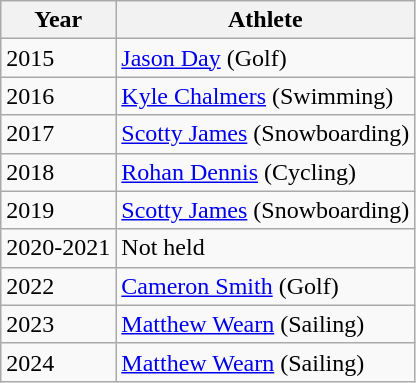<table class="wikitable">
<tr>
<th>Year</th>
<th>Athlete</th>
</tr>
<tr>
<td>2015</td>
<td><a href='#'>Jason Day</a> (Golf)</td>
</tr>
<tr>
<td>2016</td>
<td><a href='#'>Kyle Chalmers</a> (Swimming)</td>
</tr>
<tr>
<td>2017</td>
<td><a href='#'>Scotty James</a> (Snowboarding)</td>
</tr>
<tr>
<td>2018</td>
<td><a href='#'>Rohan Dennis</a> (Cycling)</td>
</tr>
<tr>
<td>2019</td>
<td><a href='#'>Scotty James</a> (Snowboarding)</td>
</tr>
<tr>
<td>2020-2021</td>
<td>Not held</td>
</tr>
<tr>
<td>2022</td>
<td><a href='#'>Cameron Smith</a> (Golf)</td>
</tr>
<tr>
<td>2023</td>
<td><a href='#'>Matthew Wearn</a> (Sailing)</td>
</tr>
<tr>
<td>2024</td>
<td><a href='#'>Matthew Wearn</a> (Sailing) </td>
</tr>
</table>
